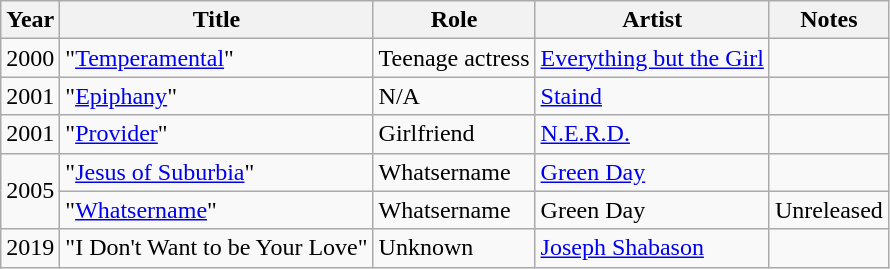<table class="wikitable">
<tr>
<th>Year</th>
<th>Title</th>
<th>Role</th>
<th>Artist</th>
<th class="unsortable">Notes</th>
</tr>
<tr>
<td>2000</td>
<td>"<a href='#'>Temperamental</a>"</td>
<td>Teenage actress</td>
<td><a href='#'>Everything but the Girl</a></td>
<td></td>
</tr>
<tr>
<td>2001</td>
<td>"<a href='#'>Epiphany</a>"</td>
<td>N/A</td>
<td><a href='#'>Staind</a></td>
<td></td>
</tr>
<tr>
<td>2001</td>
<td>"<a href='#'>Provider</a>"</td>
<td>Girlfriend</td>
<td><a href='#'>N.E.R.D.</a></td>
<td></td>
</tr>
<tr>
<td rowspan="2">2005</td>
<td>"<a href='#'>Jesus of Suburbia</a>"</td>
<td>Whatsername</td>
<td><a href='#'>Green Day</a></td>
<td></td>
</tr>
<tr>
<td>"<a href='#'>Whatsername</a>"</td>
<td>Whatsername</td>
<td>Green Day</td>
<td>Unreleased</td>
</tr>
<tr>
<td>2019</td>
<td>"I Don't Want to be Your Love"</td>
<td>Unknown</td>
<td><a href='#'>Joseph Shabason</a></td>
<td></td>
</tr>
</table>
